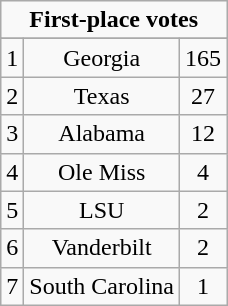<table class="wikitable">
<tr align="center">
<td align="center" Colspan="3"><strong>First-place votes</strong></td>
</tr>
<tr align="center">
</tr>
<tr align="center">
<td>1</td>
<td>Georgia</td>
<td>165</td>
</tr>
<tr align="center">
<td>2</td>
<td>Texas</td>
<td>27</td>
</tr>
<tr align="center">
<td>3</td>
<td>Alabama</td>
<td>12</td>
</tr>
<tr align="center">
<td>4</td>
<td>Ole Miss</td>
<td>4</td>
</tr>
<tr align="center">
<td>5</td>
<td>LSU</td>
<td>2</td>
</tr>
<tr align="center">
<td>6</td>
<td>Vanderbilt</td>
<td>2</td>
</tr>
<tr align="center">
<td>7</td>
<td>South Carolina</td>
<td>1</td>
</tr>
</table>
